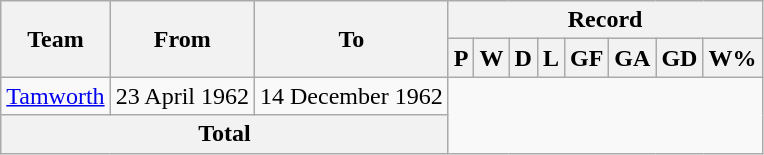<table class="wikitable" style="text-align: center">
<tr>
<th rowspan="2">Team</th>
<th rowspan="2">From</th>
<th rowspan="2">To</th>
<th colspan="8">Record</th>
</tr>
<tr>
<th>P</th>
<th>W</th>
<th>D</th>
<th>L</th>
<th>GF</th>
<th>GA</th>
<th>GD</th>
<th>W%</th>
</tr>
<tr>
<td align=left><a href='#'>Tamworth</a></td>
<td align=left>23 April 1962</td>
<td align=left>14 December 1962<br></td>
</tr>
<tr>
<th colspan=3>Total<br></th>
</tr>
</table>
